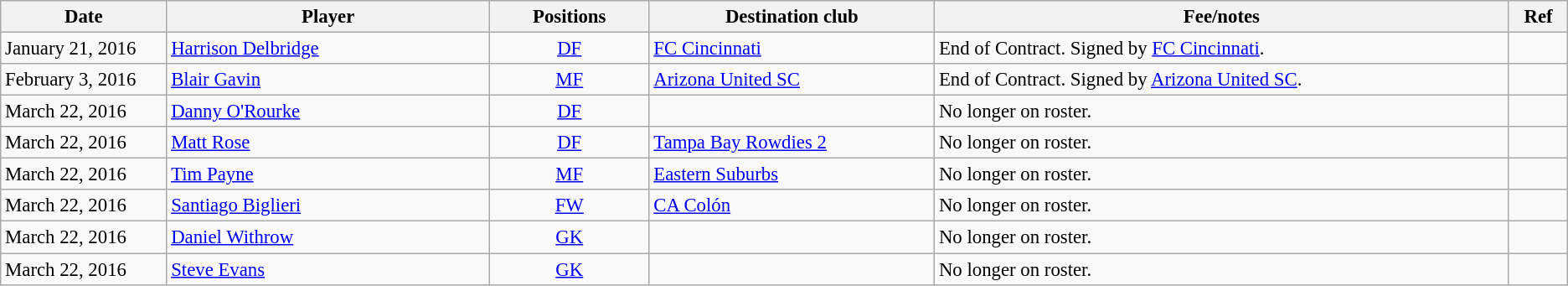<table class="wikitable" style="text-align:left; font-size:95%;">
<tr>
<th style="width:125px;">Date</th>
<th style="width:250px;">Player</th>
<th style="width:120px;">Positions</th>
<th style="width:220px;">Destination club</th>
<th style="width:450px;">Fee/notes</th>
<th style="width:40px;">Ref</th>
</tr>
<tr>
<td>January 21, 2016</td>
<td> <a href='#'>Harrison Delbridge</a></td>
<td style="text-align:center;"><a href='#'>DF</a></td>
<td> <a href='#'>FC Cincinnati</a></td>
<td>End of Contract.  Signed by <a href='#'>FC Cincinnati</a>.</td>
<td></td>
</tr>
<tr>
<td>February 3, 2016</td>
<td> <a href='#'>Blair Gavin</a></td>
<td style="text-align:center;"><a href='#'>MF</a></td>
<td> <a href='#'>Arizona United SC</a></td>
<td>End of Contract.  Signed by <a href='#'>Arizona United SC</a>.</td>
<td></td>
</tr>
<tr>
<td>March 22, 2016</td>
<td> <a href='#'>Danny O'Rourke</a></td>
<td style="text-align:center;"><a href='#'>DF</a></td>
<td></td>
<td>No longer on roster.</td>
<td></td>
</tr>
<tr>
<td>March 22, 2016</td>
<td> <a href='#'>Matt Rose</a></td>
<td style="text-align:center;"><a href='#'>DF</a></td>
<td> <a href='#'>Tampa Bay Rowdies 2</a></td>
<td>No longer on roster.</td>
<td></td>
</tr>
<tr>
<td>March 22, 2016</td>
<td> <a href='#'>Tim Payne</a></td>
<td style="text-align:center;"><a href='#'>MF</a></td>
<td> <a href='#'>Eastern Suburbs</a></td>
<td>No longer on roster.</td>
<td></td>
</tr>
<tr>
<td>March 22, 2016</td>
<td> <a href='#'>Santiago Biglieri</a></td>
<td style="text-align:center;"><a href='#'>FW</a></td>
<td> <a href='#'>CA Colón</a></td>
<td>No longer on roster.</td>
<td></td>
</tr>
<tr>
<td>March 22, 2016</td>
<td> <a href='#'>Daniel Withrow</a></td>
<td style="text-align:center;"><a href='#'>GK</a></td>
<td></td>
<td>No longer on roster.</td>
<td></td>
</tr>
<tr>
<td>March 22, 2016</td>
<td> <a href='#'>Steve Evans</a></td>
<td style="text-align:center;"><a href='#'>GK</a></td>
<td></td>
<td>No longer on roster.</td>
<td></td>
</tr>
</table>
